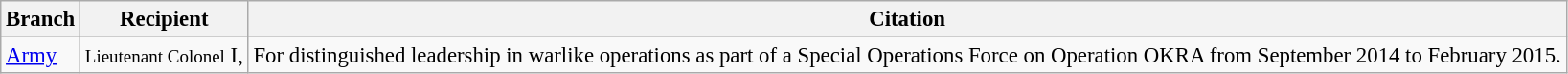<table class="wikitable" style="font-size:95%;">
<tr>
<th>Branch</th>
<th>Recipient</th>
<th>Citation</th>
</tr>
<tr>
<td><a href='#'>Army</a></td>
<td><small>Lieutenant Colonel</small> I, </td>
<td>For distinguished leadership in warlike operations as part of a Special Operations Force on Operation OKRA from September 2014 to February 2015.</td>
</tr>
</table>
